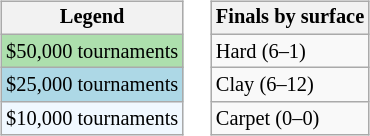<table>
<tr valign=top>
<td><br><table class=wikitable style="font-size:85%">
<tr>
<th>Legend</th>
</tr>
<tr style="background:#addfad;">
<td>$50,000 tournaments</td>
</tr>
<tr style="background:lightblue;">
<td>$25,000 tournaments</td>
</tr>
<tr style="background:#f0f8ff;">
<td>$10,000 tournaments</td>
</tr>
</table>
</td>
<td><br><table class=wikitable style="font-size:85%">
<tr>
<th>Finals by surface</th>
</tr>
<tr>
<td>Hard (6–1)</td>
</tr>
<tr>
<td>Clay (6–12)</td>
</tr>
<tr>
<td>Carpet (0–0)</td>
</tr>
</table>
</td>
</tr>
</table>
